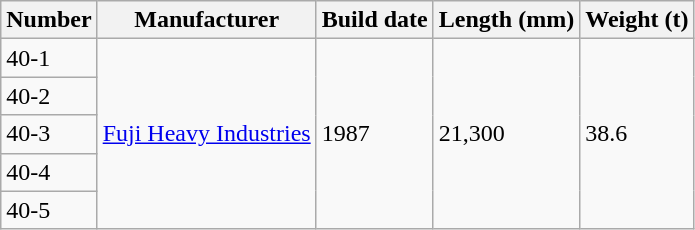<table class="wikitable">
<tr>
<th>Number</th>
<th>Manufacturer</th>
<th>Build date</th>
<th>Length (mm)</th>
<th>Weight (t)</th>
</tr>
<tr>
<td>40-1</td>
<td rowspan = 5><a href='#'>Fuji Heavy Industries</a></td>
<td rowspan = 5>1987</td>
<td rowspan = 5>21,300</td>
<td rowspan = 5>38.6</td>
</tr>
<tr>
<td>40-2</td>
</tr>
<tr>
<td>40-3</td>
</tr>
<tr>
<td>40-4</td>
</tr>
<tr>
<td>40-5</td>
</tr>
</table>
